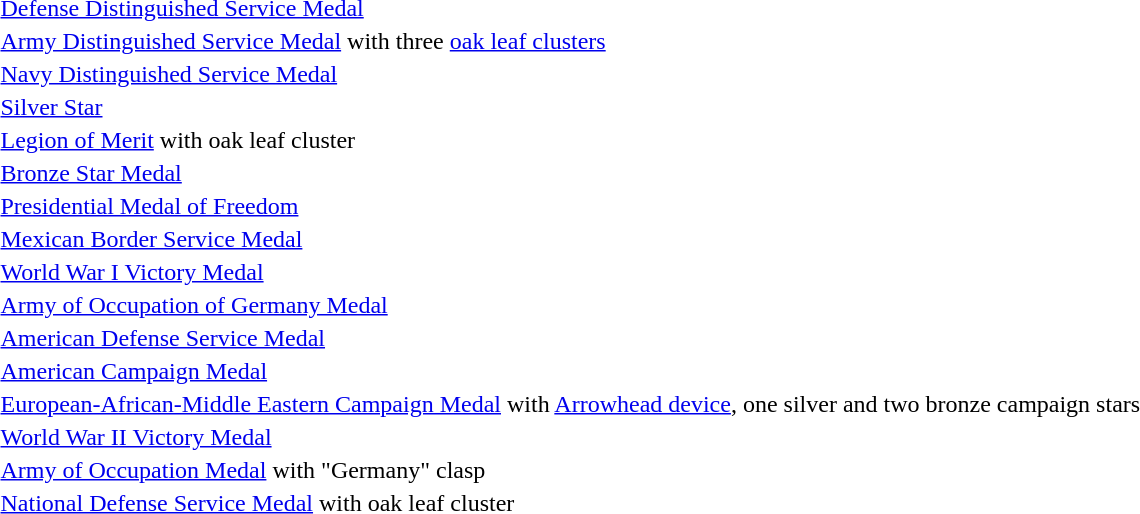<table>
<tr>
<td></td>
<td><a href='#'>Defense Distinguished Service Medal</a></td>
</tr>
<tr>
<td></td>
<td><a href='#'>Army Distinguished Service Medal</a> with three <a href='#'>oak leaf clusters</a></td>
</tr>
<tr>
<td></td>
<td><a href='#'>Navy Distinguished Service Medal</a></td>
</tr>
<tr>
<td></td>
<td><a href='#'>Silver Star</a></td>
</tr>
<tr>
<td></td>
<td><a href='#'>Legion of Merit</a> with oak leaf cluster</td>
</tr>
<tr>
<td></td>
<td><a href='#'>Bronze Star Medal</a></td>
</tr>
<tr>
<td></td>
<td><a href='#'>Presidential Medal of Freedom</a></td>
</tr>
<tr>
<td></td>
<td><a href='#'>Mexican Border Service Medal</a></td>
</tr>
<tr>
<td></td>
<td><a href='#'>World War I Victory Medal</a></td>
</tr>
<tr>
<td></td>
<td><a href='#'>Army of Occupation of Germany Medal</a></td>
</tr>
<tr>
<td></td>
<td><a href='#'>American Defense Service Medal</a></td>
</tr>
<tr>
<td></td>
<td><a href='#'>American Campaign Medal</a></td>
</tr>
<tr>
<td></td>
<td><a href='#'>European-African-Middle Eastern Campaign Medal</a> with <a href='#'>Arrowhead device</a>, one silver and two bronze campaign stars</td>
</tr>
<tr>
<td></td>
<td><a href='#'>World War II Victory Medal</a></td>
</tr>
<tr>
<td></td>
<td><a href='#'>Army of Occupation Medal</a> with "Germany" clasp</td>
</tr>
<tr>
<td></td>
<td><a href='#'>National Defense Service Medal</a> with oak leaf cluster</td>
</tr>
</table>
